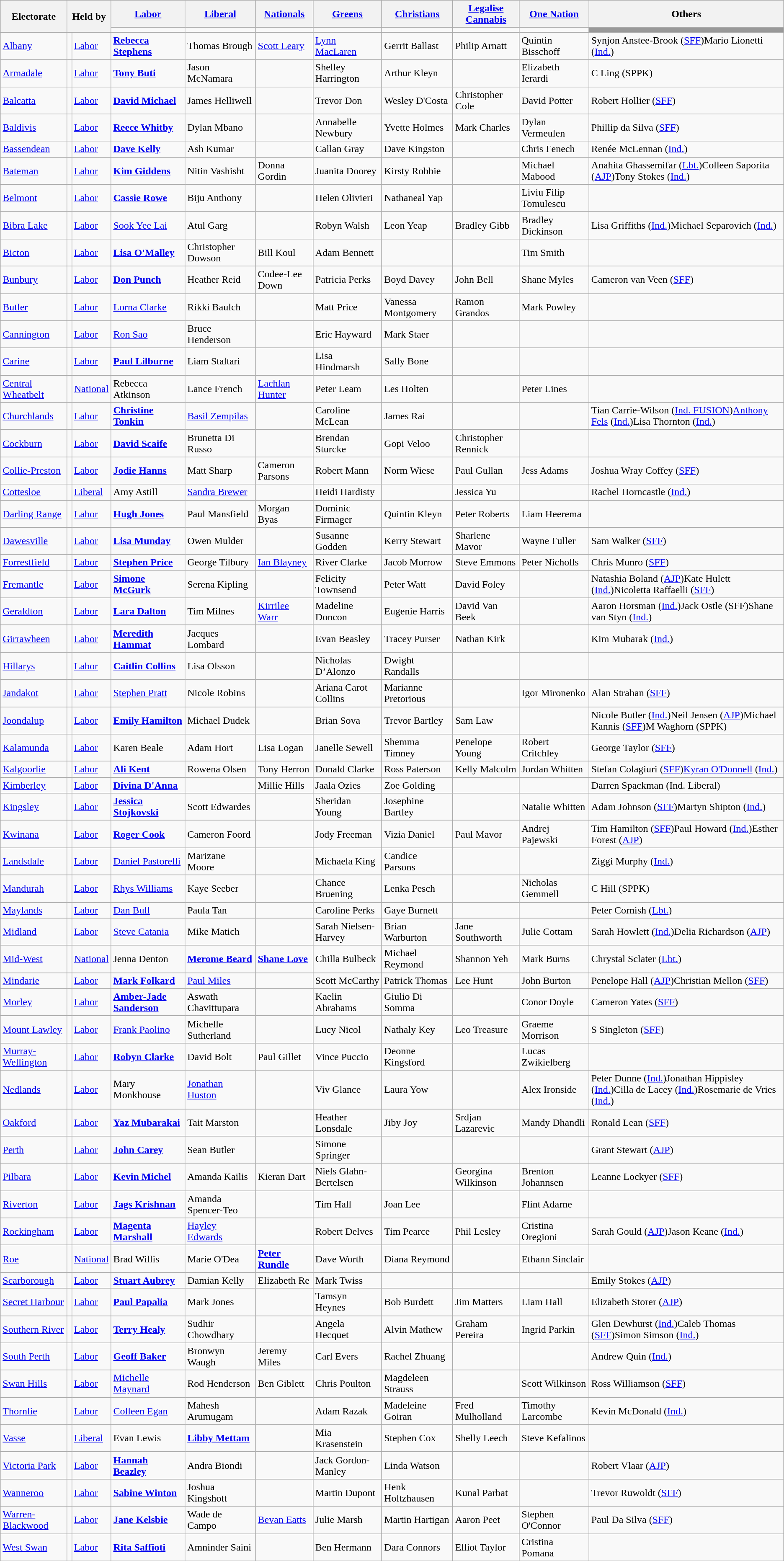<table class="wikitable">
<tr>
<th rowspan="2">Electorate</th>
<th colspan="2" rowspan="2">Held by</th>
<th><a href='#'>Labor</a></th>
<th><a href='#'>Liberal</a></th>
<th><a href='#'>Nationals</a></th>
<th><a href='#'>Greens</a></th>
<th><a href='#'>Christians</a></th>
<th><a href='#'>Legalise Cannabis</a></th>
<th><a href='#'>One Nation</a></th>
<th>Others</th>
</tr>
<tr class="sorttop">
<td></td>
<td></td>
<td></td>
<td></td>
<td></td>
<td></td>
<td></td>
<td bgcolor="#999999"></td>
</tr>
<tr>
<td><a href='#'>Albany</a></td>
<td></td>
<td><a href='#'>Labor</a></td>
<td><strong><a href='#'>Rebecca Stephens</a></strong></td>
<td>Thomas Brough</td>
<td><a href='#'>Scott Leary</a></td>
<td><a href='#'>Lynn MacLaren</a></td>
<td>Gerrit Ballast</td>
<td>Philip Arnatt</td>
<td>Quintin Bisschoff</td>
<td>Synjon Anstee-Brook (<a href='#'>SFF</a>)Mario Lionetti (<a href='#'>Ind.</a>)</td>
</tr>
<tr>
<td><a href='#'>Armadale</a></td>
<td></td>
<td><a href='#'>Labor</a></td>
<td><strong><a href='#'>Tony Buti</a></strong></td>
<td>Jason McNamara</td>
<td></td>
<td>Shelley Harrington</td>
<td>Arthur Kleyn</td>
<td></td>
<td>Elizabeth Ierardi</td>
<td>C Ling (SPPK)</td>
</tr>
<tr>
<td><a href='#'>Balcatta</a></td>
<td></td>
<td><a href='#'>Labor</a></td>
<td><strong><a href='#'>David Michael</a></strong></td>
<td>James Helliwell</td>
<td></td>
<td>Trevor Don</td>
<td>Wesley D'Costa</td>
<td>Christopher Cole</td>
<td>David Potter</td>
<td>Robert Hollier (<a href='#'>SFF</a>)</td>
</tr>
<tr>
<td><a href='#'>Baldivis</a></td>
<td></td>
<td><a href='#'>Labor</a></td>
<td><strong><a href='#'>Reece Whitby</a></strong></td>
<td>Dylan Mbano</td>
<td></td>
<td>Annabelle Newbury</td>
<td>Yvette Holmes</td>
<td>Mark Charles</td>
<td>Dylan Vermeulen</td>
<td>Phillip da Silva (<a href='#'>SFF</a>)</td>
</tr>
<tr>
<td><a href='#'>Bassendean</a></td>
<td></td>
<td><a href='#'>Labor</a></td>
<td><strong><a href='#'>Dave Kelly</a></strong></td>
<td>Ash Kumar</td>
<td></td>
<td>Callan Gray</td>
<td>Dave Kingston</td>
<td></td>
<td>Chris Fenech</td>
<td>Renée McLennan (<a href='#'>Ind.</a>)</td>
</tr>
<tr>
<td><a href='#'>Bateman</a></td>
<td></td>
<td><a href='#'>Labor</a></td>
<td><strong><a href='#'>Kim Giddens</a></strong></td>
<td>Nitin Vashisht</td>
<td>Donna Gordin</td>
<td>Juanita Doorey</td>
<td>Kirsty Robbie</td>
<td></td>
<td>Michael Mabood</td>
<td>Anahita Ghassemifar (<a href='#'>Lbt.</a>)Colleen Saporita (<a href='#'>AJP</a>)Tony Stokes (<a href='#'>Ind.</a>)</td>
</tr>
<tr>
<td><a href='#'>Belmont</a></td>
<td></td>
<td><a href='#'>Labor</a></td>
<td><strong><a href='#'>Cassie Rowe</a></strong></td>
<td>Biju Anthony</td>
<td></td>
<td>Helen Olivieri</td>
<td>Nathaneal Yap</td>
<td></td>
<td>Liviu Filip Tomulescu</td>
<td></td>
</tr>
<tr>
<td><a href='#'>Bibra Lake</a></td>
<td></td>
<td><a href='#'>Labor</a></td>
<td><a href='#'>Sook Yee Lai</a></td>
<td>Atul Garg</td>
<td></td>
<td>Robyn Walsh</td>
<td>Leon Yeap</td>
<td>Bradley Gibb</td>
<td>Bradley Dickinson</td>
<td>Lisa Griffiths (<a href='#'>Ind.</a>)Michael Separovich (<a href='#'>Ind.</a>)</td>
</tr>
<tr>
<td><a href='#'>Bicton</a></td>
<td></td>
<td><a href='#'>Labor</a></td>
<td><strong><a href='#'>Lisa O'Malley</a></strong></td>
<td>Christopher Dowson</td>
<td>Bill Koul</td>
<td>Adam Bennett</td>
<td></td>
<td></td>
<td>Tim Smith</td>
<td></td>
</tr>
<tr>
<td><a href='#'>Bunbury</a></td>
<td></td>
<td><a href='#'>Labor</a></td>
<td><strong><a href='#'>Don Punch</a></strong></td>
<td>Heather Reid</td>
<td>Codee-Lee Down</td>
<td>Patricia Perks</td>
<td>Boyd Davey</td>
<td>John Bell</td>
<td>Shane Myles</td>
<td>Cameron van Veen (<a href='#'>SFF</a>)</td>
</tr>
<tr>
<td><a href='#'>Butler</a></td>
<td></td>
<td><a href='#'>Labor</a></td>
<td><a href='#'>Lorna Clarke</a></td>
<td>Rikki Baulch</td>
<td></td>
<td>Matt Price</td>
<td>Vanessa Montgomery</td>
<td>Ramon Grandos</td>
<td>Mark Powley</td>
<td></td>
</tr>
<tr>
<td><a href='#'>Cannington</a></td>
<td></td>
<td><a href='#'>Labor</a></td>
<td><a href='#'>Ron Sao</a></td>
<td>Bruce Henderson</td>
<td></td>
<td>Eric Hayward</td>
<td>Mark Staer</td>
<td></td>
<td></td>
<td></td>
</tr>
<tr>
<td><a href='#'>Carine</a></td>
<td></td>
<td><a href='#'>Labor</a></td>
<td><strong><a href='#'>Paul Lilburne</a></strong></td>
<td>Liam Staltari</td>
<td></td>
<td>Lisa Hindmarsh</td>
<td>Sally Bone</td>
<td></td>
<td></td>
<td></td>
</tr>
<tr>
<td><a href='#'>Central Wheatbelt</a></td>
<td></td>
<td><a href='#'>National</a></td>
<td>Rebecca Atkinson</td>
<td>Lance French</td>
<td><a href='#'>Lachlan Hunter</a></td>
<td>Peter Leam</td>
<td>Les Holten</td>
<td></td>
<td>Peter Lines</td>
<td></td>
</tr>
<tr>
<td><a href='#'>Churchlands</a></td>
<td></td>
<td><a href='#'>Labor</a></td>
<td><strong><a href='#'>Christine Tonkin</a></strong></td>
<td><a href='#'>Basil Zempilas</a></td>
<td></td>
<td>Caroline McLean</td>
<td>James Rai</td>
<td></td>
<td></td>
<td>Tian Carrie-Wilson (<a href='#'>Ind. FUSION</a>)<a href='#'>Anthony Fels</a> (<a href='#'>Ind.</a>)Lisa Thornton (<a href='#'>Ind.</a>)</td>
</tr>
<tr>
<td><a href='#'>Cockburn</a></td>
<td></td>
<td><a href='#'>Labor</a></td>
<td><strong><a href='#'>David Scaife</a></strong></td>
<td>Brunetta Di Russo</td>
<td></td>
<td>Brendan Sturcke</td>
<td>Gopi Veloo</td>
<td>Christopher Rennick</td>
<td></td>
<td></td>
</tr>
<tr>
<td><a href='#'>Collie-Preston</a></td>
<td></td>
<td><a href='#'>Labor</a></td>
<td><strong><a href='#'>Jodie Hanns</a></strong></td>
<td>Matt Sharp</td>
<td>Cameron Parsons</td>
<td>Robert Mann</td>
<td>Norm Wiese</td>
<td>Paul Gullan</td>
<td>Jess Adams</td>
<td>Joshua Wray Coffey (<a href='#'>SFF</a>)</td>
</tr>
<tr>
<td><a href='#'>Cottesloe</a></td>
<td></td>
<td><a href='#'>Liberal</a></td>
<td>Amy Astill</td>
<td><a href='#'>Sandra Brewer</a></td>
<td></td>
<td>Heidi Hardisty</td>
<td></td>
<td>Jessica Yu</td>
<td></td>
<td>Rachel Horncastle (<a href='#'>Ind.</a>)</td>
</tr>
<tr>
<td><a href='#'>Darling Range</a></td>
<td></td>
<td><a href='#'>Labor</a></td>
<td><strong><a href='#'>Hugh Jones</a></strong></td>
<td>Paul Mansfield</td>
<td>Morgan Byas</td>
<td>Dominic Firmager</td>
<td>Quintin Kleyn</td>
<td>Peter Roberts</td>
<td>Liam Heerema</td>
<td></td>
</tr>
<tr>
<td><a href='#'>Dawesville</a></td>
<td></td>
<td><a href='#'>Labor</a></td>
<td><strong><a href='#'>Lisa Munday</a></strong></td>
<td>Owen Mulder</td>
<td></td>
<td>Susanne Godden</td>
<td>Kerry Stewart</td>
<td>Sharlene Mavor</td>
<td>Wayne Fuller</td>
<td>Sam Walker (<a href='#'>SFF</a>)</td>
</tr>
<tr>
<td><a href='#'>Forrestfield</a></td>
<td></td>
<td><a href='#'>Labor</a></td>
<td><strong><a href='#'>Stephen Price</a></strong></td>
<td>George Tilbury</td>
<td><a href='#'>Ian Blayney</a></td>
<td>River Clarke</td>
<td>Jacob Morrow</td>
<td>Steve Emmons</td>
<td>Peter Nicholls</td>
<td>Chris Munro (<a href='#'>SFF</a>)</td>
</tr>
<tr>
<td><a href='#'>Fremantle</a></td>
<td></td>
<td><a href='#'>Labor</a></td>
<td><strong><a href='#'>Simone McGurk</a></strong></td>
<td>Serena Kipling</td>
<td></td>
<td>Felicity Townsend</td>
<td>Peter Watt</td>
<td>David Foley</td>
<td></td>
<td>Natashia Boland (<a href='#'>AJP</a>)Kate Hulett (<a href='#'>Ind.</a>)Nicoletta Raffaelli (<a href='#'>SFF</a>)</td>
</tr>
<tr>
<td><a href='#'>Geraldton</a></td>
<td></td>
<td><a href='#'>Labor</a></td>
<td><strong><a href='#'>Lara Dalton</a></strong></td>
<td>Tim Milnes</td>
<td><a href='#'>Kirrilee Warr</a></td>
<td>Madeline Doncon</td>
<td>Eugenie Harris</td>
<td>David Van Beek</td>
<td></td>
<td>Aaron Horsman (<a href='#'>Ind.</a>)Jack Ostle (SFF)Shane van Styn (<a href='#'>Ind.</a>)</td>
</tr>
<tr>
<td><a href='#'>Girrawheen</a></td>
<td></td>
<td><a href='#'>Labor</a></td>
<td><strong><a href='#'>Meredith Hammat</a></strong></td>
<td>Jacques Lombard</td>
<td></td>
<td>Evan Beasley</td>
<td>Tracey Purser</td>
<td>Nathan Kirk</td>
<td></td>
<td>Kim Mubarak (<a href='#'>Ind.</a>)</td>
</tr>
<tr>
<td><a href='#'>Hillarys</a></td>
<td></td>
<td><a href='#'>Labor</a></td>
<td><strong><a href='#'>Caitlin Collins</a></strong></td>
<td>Lisa Olsson</td>
<td></td>
<td>Nicholas D’Alonzo</td>
<td>Dwight Randalls</td>
<td></td>
<td></td>
<td></td>
</tr>
<tr>
<td><a href='#'>Jandakot</a></td>
<td></td>
<td><a href='#'>Labor</a></td>
<td><a href='#'>Stephen Pratt</a></td>
<td>Nicole Robins</td>
<td></td>
<td>Ariana Carot Collins</td>
<td>Marianne Pretorious</td>
<td></td>
<td>Igor Mironenko</td>
<td>Alan Strahan (<a href='#'>SFF</a>)</td>
</tr>
<tr>
<td><a href='#'>Joondalup</a></td>
<td></td>
<td><a href='#'>Labor</a></td>
<td><strong><a href='#'>Emily Hamilton</a></strong></td>
<td>Michael Dudek</td>
<td></td>
<td>Brian Sova</td>
<td>Trevor Bartley</td>
<td>Sam Law</td>
<td></td>
<td>Nicole Butler (<a href='#'>Ind.</a>)Neil Jensen (<a href='#'>AJP</a>)Michael Kannis (<a href='#'>SFF</a>)M Waghorn (SPPK)</td>
</tr>
<tr>
<td><a href='#'>Kalamunda</a></td>
<td></td>
<td><a href='#'>Labor</a></td>
<td>Karen Beale</td>
<td>Adam Hort</td>
<td>Lisa Logan</td>
<td>Janelle Sewell</td>
<td>Shemma Timney</td>
<td>Penelope Young</td>
<td>Robert Critchley</td>
<td>George Taylor (<a href='#'>SFF</a>)</td>
</tr>
<tr>
<td><a href='#'>Kalgoorlie</a></td>
<td></td>
<td><a href='#'>Labor</a></td>
<td><strong><a href='#'>Ali Kent</a></strong></td>
<td>Rowena Olsen</td>
<td>Tony Herron</td>
<td>Donald Clarke</td>
<td>Ross Paterson</td>
<td>Kelly Malcolm</td>
<td>Jordan Whitten</td>
<td>Stefan Colagiuri (<a href='#'>SFF</a>)<a href='#'>Kyran O'Donnell</a> (<a href='#'>Ind.</a>)</td>
</tr>
<tr>
<td><a href='#'>Kimberley</a></td>
<td></td>
<td><a href='#'>Labor</a></td>
<td><strong><a href='#'>Divina D'Anna</a></strong></td>
<td></td>
<td>Millie Hills</td>
<td>Jaala Ozies</td>
<td>Zoe Golding</td>
<td></td>
<td></td>
<td>Darren Spackman (Ind. Liberal)</td>
</tr>
<tr>
<td><a href='#'>Kingsley</a></td>
<td></td>
<td><a href='#'>Labor</a></td>
<td><strong><a href='#'>Jessica Stojkovski</a></strong></td>
<td>Scott Edwardes</td>
<td></td>
<td>Sheridan Young</td>
<td>Josephine Bartley</td>
<td></td>
<td>Natalie Whitten</td>
<td>Adam Johnson (<a href='#'>SFF</a>)Martyn Shipton (<a href='#'>Ind.</a>)</td>
</tr>
<tr>
<td><a href='#'>Kwinana</a></td>
<td></td>
<td><a href='#'>Labor</a></td>
<td><strong><a href='#'>Roger Cook</a></strong></td>
<td>Cameron Foord</td>
<td></td>
<td>Jody Freeman</td>
<td>Vizia Daniel</td>
<td>Paul Mavor</td>
<td>Andrej Pajewski</td>
<td>Tim Hamilton (<a href='#'>SFF</a>)Paul Howard (<a href='#'>Ind.</a>)Esther Forest (<a href='#'>AJP</a>)</td>
</tr>
<tr>
<td><a href='#'>Landsdale</a></td>
<td></td>
<td><a href='#'>Labor</a></td>
<td><a href='#'>Daniel Pastorelli</a></td>
<td>Marizane Moore</td>
<td></td>
<td>Michaela King</td>
<td>Candice Parsons</td>
<td></td>
<td></td>
<td>Ziggi Murphy (<a href='#'>Ind.</a>)</td>
</tr>
<tr>
<td><a href='#'>Mandurah</a></td>
<td></td>
<td><a href='#'>Labor</a></td>
<td><a href='#'>Rhys Williams</a></td>
<td>Kaye Seeber</td>
<td></td>
<td>Chance Bruening</td>
<td>Lenka Pesch</td>
<td></td>
<td>Nicholas Gemmell</td>
<td>C Hill (SPPK)</td>
</tr>
<tr>
<td><a href='#'>Maylands</a></td>
<td></td>
<td><a href='#'>Labor</a></td>
<td><a href='#'>Dan Bull</a></td>
<td>Paula Tan</td>
<td></td>
<td>Caroline Perks</td>
<td>Gaye Burnett</td>
<td></td>
<td></td>
<td>Peter Cornish (<a href='#'>Lbt.</a>)</td>
</tr>
<tr>
<td><a href='#'>Midland</a></td>
<td></td>
<td><a href='#'>Labor</a></td>
<td><a href='#'>Steve Catania</a></td>
<td>Mike Matich</td>
<td></td>
<td>Sarah Nielsen-Harvey</td>
<td>Brian Warburton</td>
<td>Jane Southworth</td>
<td>Julie Cottam</td>
<td>Sarah Howlett (<a href='#'>Ind.</a>)Delia Richardson (<a href='#'>AJP</a>)</td>
</tr>
<tr>
<td><a href='#'>Mid-West</a></td>
<td></td>
<td><a href='#'>National</a></td>
<td>Jenna Denton</td>
<td><strong><a href='#'>Merome Beard</a></strong></td>
<td><strong><a href='#'>Shane Love</a></strong></td>
<td>Chilla Bulbeck</td>
<td>Michael Reymond</td>
<td>Shannon Yeh</td>
<td>Mark Burns</td>
<td>Chrystal Sclater (<a href='#'>Lbt.</a>)</td>
</tr>
<tr>
<td><a href='#'>Mindarie</a></td>
<td></td>
<td><a href='#'>Labor</a></td>
<td><strong><a href='#'>Mark Folkard</a></strong></td>
<td><a href='#'>Paul Miles</a></td>
<td></td>
<td>Scott McCarthy</td>
<td>Patrick Thomas</td>
<td>Lee Hunt</td>
<td>John Burton</td>
<td>Penelope Hall (<a href='#'>AJP</a>)Christian Mellon (<a href='#'>SFF</a>)</td>
</tr>
<tr>
<td><a href='#'>Morley</a></td>
<td></td>
<td><a href='#'>Labor</a></td>
<td><strong><a href='#'>Amber-Jade Sanderson</a></strong></td>
<td>Aswath Chavittupara</td>
<td></td>
<td>Kaelin Abrahams</td>
<td>Giulio Di Somma</td>
<td></td>
<td>Conor Doyle</td>
<td>Cameron Yates (<a href='#'>SFF</a>)</td>
</tr>
<tr>
<td><a href='#'>Mount Lawley</a></td>
<td></td>
<td><a href='#'>Labor</a></td>
<td><a href='#'>Frank Paolino</a></td>
<td>Michelle Sutherland</td>
<td></td>
<td>Lucy Nicol</td>
<td>Nathaly Key</td>
<td>Leo Treasure</td>
<td>Graeme Morrison</td>
<td>S Singleton (<a href='#'>SFF</a>)</td>
</tr>
<tr>
<td><a href='#'>Murray-Wellington</a></td>
<td></td>
<td><a href='#'>Labor</a></td>
<td><strong><a href='#'>Robyn Clarke</a> </strong></td>
<td>David Bolt</td>
<td>Paul Gillet</td>
<td>Vince Puccio</td>
<td>Deonne Kingsford</td>
<td></td>
<td>Lucas Zwikielberg</td>
<td></td>
</tr>
<tr>
<td><a href='#'>Nedlands</a></td>
<td></td>
<td><a href='#'>Labor</a></td>
<td>Mary Monkhouse</td>
<td><a href='#'>Jonathan Huston</a></td>
<td></td>
<td>Viv Glance</td>
<td>Laura Yow</td>
<td></td>
<td>Alex Ironside</td>
<td>Peter Dunne (<a href='#'>Ind.</a>)Jonathan Hippisley (<a href='#'>Ind.</a>)Cilla de Lacey (<a href='#'>Ind.</a>)Rosemarie de Vries (<a href='#'>Ind.</a>)</td>
</tr>
<tr>
<td><a href='#'>Oakford</a></td>
<td></td>
<td><a href='#'>Labor</a></td>
<td><strong><a href='#'>Yaz Mubarakai</a></strong></td>
<td>Tait Marston</td>
<td></td>
<td>Heather Lonsdale</td>
<td>Jiby Joy</td>
<td>Srdjan Lazarevic</td>
<td>Mandy Dhandli</td>
<td>Ronald Lean (<a href='#'>SFF</a>)</td>
</tr>
<tr>
<td><a href='#'>Perth</a></td>
<td></td>
<td><a href='#'>Labor</a></td>
<td><strong><a href='#'>John Carey</a></strong></td>
<td>Sean Butler</td>
<td></td>
<td>Simone Springer</td>
<td></td>
<td></td>
<td></td>
<td>Grant Stewart (<a href='#'>AJP</a>)</td>
</tr>
<tr>
<td><a href='#'>Pilbara</a></td>
<td></td>
<td><a href='#'>Labor</a></td>
<td><strong><a href='#'>Kevin Michel</a></strong></td>
<td>Amanda Kailis</td>
<td>Kieran Dart</td>
<td>Niels Glahn-Bertelsen</td>
<td></td>
<td>Georgina Wilkinson</td>
<td>Brenton Johannsen</td>
<td>Leanne Lockyer (<a href='#'>SFF</a>)</td>
</tr>
<tr>
<td><a href='#'>Riverton</a></td>
<td></td>
<td><a href='#'>Labor</a></td>
<td><strong><a href='#'>Jags Krishnan</a></strong></td>
<td>Amanda Spencer-Teo</td>
<td></td>
<td>Tim Hall</td>
<td>Joan Lee</td>
<td></td>
<td>Flint Adarne</td>
<td></td>
</tr>
<tr>
<td><a href='#'>Rockingham</a></td>
<td></td>
<td><a href='#'>Labor</a></td>
<td><strong><a href='#'>Magenta Marshall</a></strong></td>
<td><a href='#'>Hayley Edwards</a></td>
<td></td>
<td>Robert Delves</td>
<td>Tim Pearce</td>
<td>Phil Lesley</td>
<td>Cristina Oregioni</td>
<td>Sarah Gould (<a href='#'>AJP</a>)Jason Keane (<a href='#'>Ind.</a>)</td>
</tr>
<tr>
<td><a href='#'>Roe</a></td>
<td></td>
<td><a href='#'>National</a></td>
<td>Brad Willis</td>
<td>Marie O'Dea</td>
<td><strong><a href='#'>Peter Rundle</a></strong></td>
<td>Dave Worth</td>
<td>Diana Reymond</td>
<td></td>
<td>Ethann Sinclair</td>
<td></td>
</tr>
<tr>
<td><a href='#'>Scarborough</a></td>
<td></td>
<td><a href='#'>Labor</a></td>
<td><strong><a href='#'>Stuart Aubrey</a></strong></td>
<td>Damian Kelly</td>
<td>Elizabeth Re</td>
<td>Mark Twiss</td>
<td></td>
<td></td>
<td></td>
<td>Emily Stokes (<a href='#'>AJP</a>)</td>
</tr>
<tr>
<td><a href='#'>Secret Harbour</a></td>
<td></td>
<td><a href='#'>Labor</a></td>
<td><strong><a href='#'>Paul Papalia</a></strong></td>
<td>Mark Jones</td>
<td></td>
<td>Tamsyn Heynes</td>
<td>Bob Burdett</td>
<td>Jim Matters</td>
<td>Liam Hall</td>
<td>Elizabeth Storer (<a href='#'>AJP</a>)</td>
</tr>
<tr>
<td><a href='#'>Southern River</a></td>
<td></td>
<td><a href='#'>Labor</a></td>
<td><strong><a href='#'>Terry Healy</a></strong></td>
<td>Sudhir Chowdhary</td>
<td></td>
<td>Angela Hecquet</td>
<td>Alvin Mathew</td>
<td>Graham Pereira</td>
<td>Ingrid Parkin</td>
<td>Glen Dewhurst (<a href='#'>Ind.</a>)Caleb Thomas (<a href='#'>SFF</a>)Simon Simson (<a href='#'>Ind.</a>)</td>
</tr>
<tr>
<td><a href='#'>South Perth</a></td>
<td></td>
<td><a href='#'>Labor</a></td>
<td><strong><a href='#'>Geoff Baker</a></strong></td>
<td>Bronwyn Waugh</td>
<td>Jeremy Miles</td>
<td>Carl Evers</td>
<td>Rachel Zhuang</td>
<td></td>
<td></td>
<td>Andrew Quin (<a href='#'>Ind.</a>)</td>
</tr>
<tr>
<td><a href='#'>Swan Hills</a></td>
<td></td>
<td><a href='#'>Labor</a></td>
<td><a href='#'>Michelle Maynard</a></td>
<td>Rod Henderson</td>
<td>Ben Giblett</td>
<td>Chris Poulton</td>
<td>Magdeleen Strauss</td>
<td></td>
<td>Scott Wilkinson</td>
<td>Ross Williamson (<a href='#'>SFF</a>)</td>
</tr>
<tr>
<td><a href='#'>Thornlie</a></td>
<td></td>
<td><a href='#'>Labor</a></td>
<td><a href='#'>Colleen Egan</a></td>
<td>Mahesh Arumugam</td>
<td></td>
<td>Adam Razak</td>
<td>Madeleine Goiran</td>
<td>Fred Mulholland</td>
<td>Timothy Larcombe</td>
<td>Kevin McDonald (<a href='#'>Ind.</a>)</td>
</tr>
<tr>
<td><a href='#'>Vasse</a></td>
<td></td>
<td><a href='#'>Liberal</a></td>
<td>Evan Lewis</td>
<td><strong><a href='#'>Libby Mettam</a></strong></td>
<td></td>
<td>Mia Krasenstein</td>
<td>Stephen Cox</td>
<td>Shelly Leech</td>
<td>Steve Kefalinos</td>
<td></td>
</tr>
<tr>
<td><a href='#'>Victoria Park</a></td>
<td></td>
<td><a href='#'>Labor</a></td>
<td><strong><a href='#'>Hannah Beazley</a></strong></td>
<td>Andra Biondi</td>
<td></td>
<td>Jack Gordon-Manley</td>
<td>Linda Watson</td>
<td></td>
<td></td>
<td>Robert Vlaar (<a href='#'>AJP</a>)</td>
</tr>
<tr>
<td><a href='#'>Wanneroo</a></td>
<td></td>
<td><a href='#'>Labor</a></td>
<td><strong><a href='#'>Sabine Winton</a></strong></td>
<td>Joshua Kingshott</td>
<td></td>
<td>Martin Dupont</td>
<td>Henk Holtzhausen</td>
<td>Kunal Parbat</td>
<td></td>
<td>Trevor Ruwoldt (<a href='#'>SFF</a>)</td>
</tr>
<tr>
<td><a href='#'>Warren-Blackwood</a></td>
<td></td>
<td><a href='#'>Labor</a></td>
<td><strong><a href='#'>Jane Kelsbie</a></strong></td>
<td>Wade de Campo</td>
<td><a href='#'>Bevan Eatts</a></td>
<td>Julie Marsh</td>
<td>Martin Hartigan</td>
<td>Aaron Peet</td>
<td>Stephen O'Connor</td>
<td>Paul Da Silva (<a href='#'>SFF</a>)</td>
</tr>
<tr>
<td><a href='#'>West Swan</a></td>
<td></td>
<td><a href='#'>Labor</a></td>
<td><strong><a href='#'>Rita Saffioti</a></strong></td>
<td>Amninder Saini</td>
<td></td>
<td>Ben Hermann</td>
<td>Dara Connors</td>
<td>Elliot Taylor</td>
<td>Cristina Pomana</td>
<td></td>
</tr>
</table>
